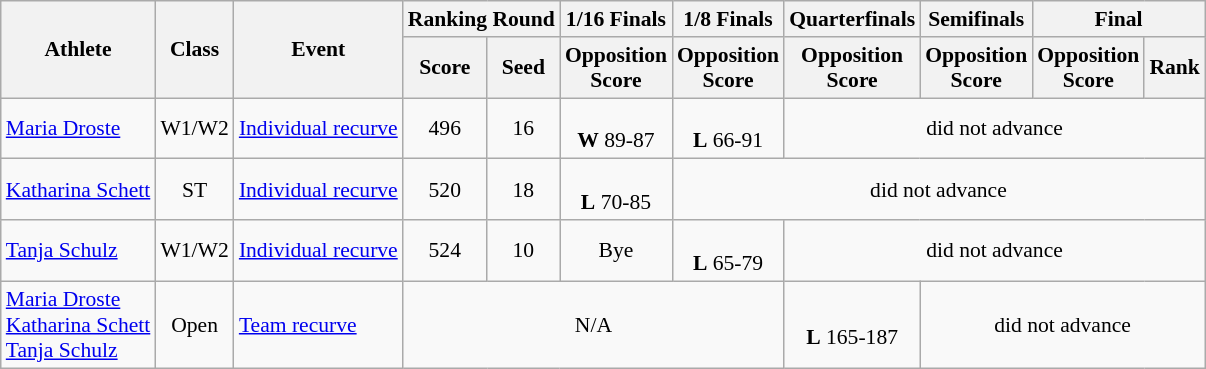<table class="wikitable" style="font-size:90%">
<tr>
<th rowspan="2">Athlete</th>
<th rowspan="2">Class</th>
<th rowspan="2">Event</th>
<th colspan="2">Ranking Round</th>
<th>1/16 Finals</th>
<th>1/8 Finals</th>
<th>Quarterfinals</th>
<th>Semifinals</th>
<th colspan="2">Final</th>
</tr>
<tr>
<th>Score</th>
<th>Seed</th>
<th>Opposition<br>Score</th>
<th>Opposition<br>Score</th>
<th>Opposition<br>Score</th>
<th>Opposition<br>Score</th>
<th>Opposition<br>Score</th>
<th>Rank</th>
</tr>
<tr>
<td><a href='#'>Maria Droste</a></td>
<td style="text-align:center;">W1/W2</td>
<td><a href='#'>Individual recurve</a></td>
<td align=center>496</td>
<td align=center>16</td>
<td align=center><br><strong>W</strong> 89-87</td>
<td align=center><br><strong>L</strong> 66-91</td>
<td style="text-align:center;" colspan="4">did not advance</td>
</tr>
<tr>
<td><a href='#'>Katharina Schett</a></td>
<td style="text-align:center;">ST</td>
<td><a href='#'>Individual recurve</a></td>
<td align=center>520</td>
<td align=center>18</td>
<td align=center><br><strong>L</strong> 70-85</td>
<td style="text-align:center;" colspan="5">did not advance</td>
</tr>
<tr>
<td><a href='#'>Tanja Schulz</a></td>
<td style="text-align:center;">W1/W2</td>
<td><a href='#'>Individual recurve</a></td>
<td align=center>524</td>
<td align=center>10</td>
<td align=center>Bye</td>
<td align=center><br><strong>L</strong> 65-79</td>
<td style="text-align:center;" colspan="4">did not advance</td>
</tr>
<tr>
<td><a href='#'>Maria Droste</a><br><a href='#'>Katharina Schett</a><br><a href='#'>Tanja Schulz</a></td>
<td style="text-align:center;">Open</td>
<td><a href='#'>Team recurve</a></td>
<td style="text-align:center;" colspan="4">N/A</td>
<td align=center><br><strong>L</strong> 165-187</td>
<td style="text-align:center;" colspan="3">did not advance</td>
</tr>
</table>
